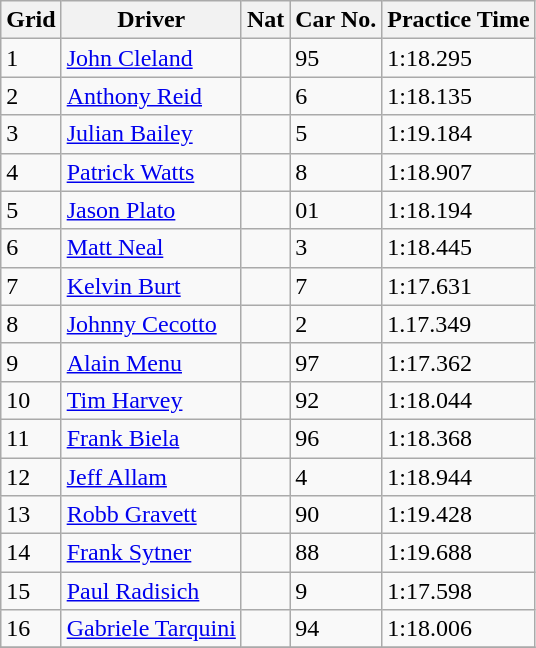<table class="wikitable" style="font-size: 100%;">
<tr>
<th>Grid</th>
<th>Driver</th>
<th>Nat</th>
<th>Car No.</th>
<th>Practice Time</th>
</tr>
<tr>
<td>1</td>
<td><a href='#'>John Cleland</a></td>
<td></td>
<td>95</td>
<td>1:18.295</td>
</tr>
<tr>
<td>2</td>
<td><a href='#'>Anthony Reid</a></td>
<td></td>
<td>6</td>
<td>1:18.135</td>
</tr>
<tr>
<td>3</td>
<td><a href='#'>Julian Bailey</a></td>
<td></td>
<td>5</td>
<td>1:19.184</td>
</tr>
<tr>
<td>4</td>
<td><a href='#'>Patrick Watts</a></td>
<td></td>
<td>8</td>
<td>1:18.907</td>
</tr>
<tr>
<td>5</td>
<td><a href='#'>Jason Plato</a></td>
<td></td>
<td>01</td>
<td>1:18.194</td>
</tr>
<tr>
<td>6</td>
<td><a href='#'>Matt Neal</a></td>
<td></td>
<td>3</td>
<td>1:18.445</td>
</tr>
<tr>
<td>7</td>
<td><a href='#'>Kelvin Burt</a></td>
<td></td>
<td>7</td>
<td>1:17.631</td>
</tr>
<tr>
<td>8</td>
<td><a href='#'>Johnny Cecotto</a></td>
<td></td>
<td>2</td>
<td>1.17.349</td>
</tr>
<tr>
<td>9</td>
<td><a href='#'>Alain Menu</a></td>
<td></td>
<td>97</td>
<td>1:17.362</td>
</tr>
<tr>
<td>10</td>
<td><a href='#'>Tim Harvey</a></td>
<td></td>
<td>92</td>
<td>1:18.044</td>
</tr>
<tr>
<td>11</td>
<td><a href='#'>Frank Biela</a></td>
<td></td>
<td>96</td>
<td>1:18.368</td>
</tr>
<tr>
<td>12</td>
<td><a href='#'>Jeff Allam</a></td>
<td></td>
<td>4</td>
<td>1:18.944</td>
</tr>
<tr>
<td>13</td>
<td><a href='#'>Robb Gravett</a></td>
<td></td>
<td>90</td>
<td>1:19.428</td>
</tr>
<tr>
<td>14</td>
<td><a href='#'>Frank Sytner</a></td>
<td></td>
<td>88</td>
<td>1:19.688</td>
</tr>
<tr>
<td>15</td>
<td><a href='#'>Paul Radisich</a></td>
<td></td>
<td>9</td>
<td>1:17.598</td>
</tr>
<tr>
<td>16</td>
<td><a href='#'>Gabriele Tarquini</a></td>
<td></td>
<td>94</td>
<td>1:18.006</td>
</tr>
<tr>
</tr>
</table>
